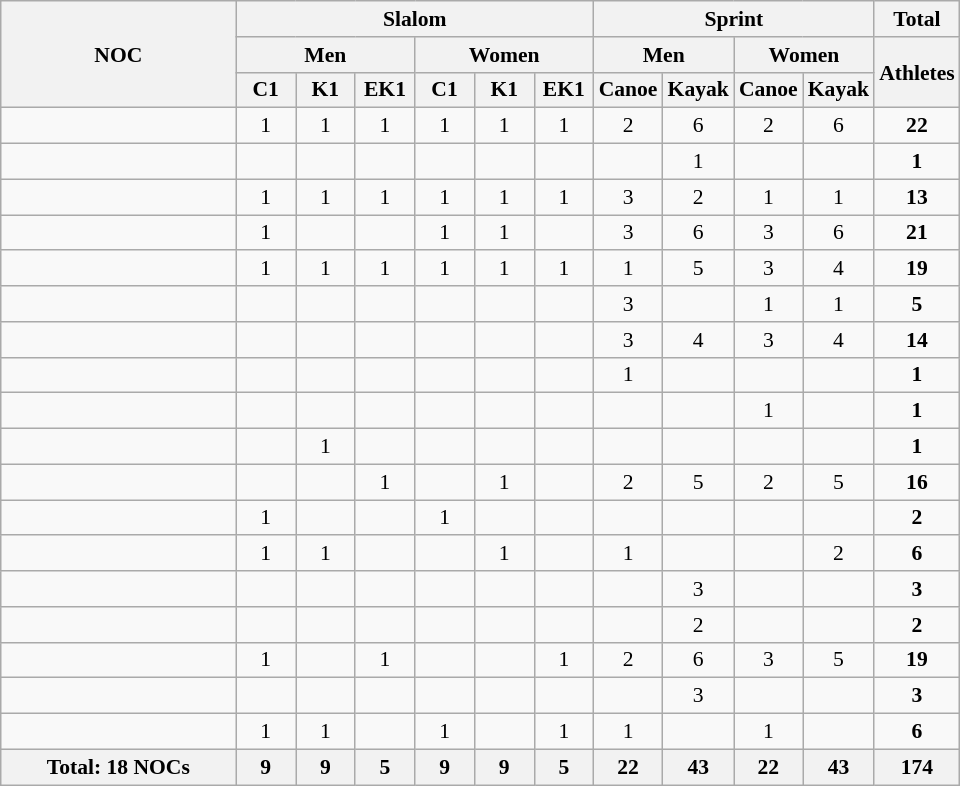<table class="wikitable" style="text-align:center; font-size:90%">
<tr>
<th rowspan="3" align="left" width=150>NOC</th>
<th colspan="6">Slalom</th>
<th colspan="4">Sprint</th>
<th colspan="2">Total</th>
</tr>
<tr>
<th width=33 colspan=3>Men</th>
<th colspan=3>Women</th>
<th colspan=2>Men</th>
<th colspan=2>Women</th>
<th width=50 rowspan="2">Athletes</th>
</tr>
<tr>
<th width=33>C1</th>
<th width=33>K1</th>
<th width=33>EK1</th>
<th width=33>C1</th>
<th width=33>K1</th>
<th width=33>EK1</th>
<th width=33>Canoe</th>
<th width=33>Kayak</th>
<th width=33>Canoe</th>
<th width=33>Kayak</th>
</tr>
<tr>
<td align=left></td>
<td>1</td>
<td>1</td>
<td>1</td>
<td>1</td>
<td>1</td>
<td>1</td>
<td>2</td>
<td>6</td>
<td>2</td>
<td>6</td>
<td><strong>22</strong></td>
</tr>
<tr>
<td align=left></td>
<td></td>
<td></td>
<td></td>
<td></td>
<td></td>
<td></td>
<td></td>
<td>1</td>
<td></td>
<td></td>
<td><strong>1</strong></td>
</tr>
<tr>
<td align=left></td>
<td>1</td>
<td>1</td>
<td>1</td>
<td>1</td>
<td>1</td>
<td>1</td>
<td>3</td>
<td>2</td>
<td>1</td>
<td>1</td>
<td><strong>13</strong></td>
</tr>
<tr>
<td align=left></td>
<td>1</td>
<td></td>
<td></td>
<td>1</td>
<td>1</td>
<td></td>
<td>3</td>
<td>6</td>
<td>3</td>
<td>6</td>
<td><strong>21</strong></td>
</tr>
<tr>
<td align=left></td>
<td>1</td>
<td>1</td>
<td>1</td>
<td>1</td>
<td>1</td>
<td>1</td>
<td>1</td>
<td>5</td>
<td>3</td>
<td>4</td>
<td><strong>19</strong></td>
</tr>
<tr>
<td align=left></td>
<td></td>
<td></td>
<td></td>
<td></td>
<td></td>
<td></td>
<td>3</td>
<td></td>
<td>1</td>
<td>1</td>
<td><strong>5</strong></td>
</tr>
<tr>
<td align=left></td>
<td></td>
<td></td>
<td></td>
<td></td>
<td></td>
<td></td>
<td>3</td>
<td>4</td>
<td>3</td>
<td>4</td>
<td><strong>14</strong></td>
</tr>
<tr>
<td align=left></td>
<td></td>
<td></td>
<td></td>
<td></td>
<td></td>
<td></td>
<td>1</td>
<td></td>
<td></td>
<td></td>
<td><strong>1</strong></td>
</tr>
<tr>
<td align=left></td>
<td></td>
<td></td>
<td></td>
<td></td>
<td></td>
<td></td>
<td></td>
<td></td>
<td>1</td>
<td></td>
<td><strong>1</strong></td>
</tr>
<tr>
<td align=left></td>
<td></td>
<td>1</td>
<td></td>
<td></td>
<td></td>
<td></td>
<td></td>
<td></td>
<td></td>
<td></td>
<td><strong>1</strong></td>
</tr>
<tr>
<td align=left></td>
<td></td>
<td></td>
<td>1</td>
<td></td>
<td>1</td>
<td></td>
<td>2</td>
<td>5</td>
<td>2</td>
<td>5</td>
<td><strong>16</strong></td>
</tr>
<tr>
<td align=left></td>
<td>1</td>
<td></td>
<td></td>
<td>1</td>
<td></td>
<td></td>
<td></td>
<td></td>
<td></td>
<td></td>
<td><strong>2</strong></td>
</tr>
<tr>
<td align=left></td>
<td>1</td>
<td>1</td>
<td></td>
<td></td>
<td>1</td>
<td></td>
<td>1</td>
<td></td>
<td></td>
<td>2</td>
<td><strong>6</strong></td>
</tr>
<tr>
<td align=left></td>
<td></td>
<td></td>
<td></td>
<td></td>
<td></td>
<td></td>
<td></td>
<td>3</td>
<td></td>
<td></td>
<td><strong>3</strong></td>
</tr>
<tr>
<td align=left></td>
<td></td>
<td></td>
<td></td>
<td></td>
<td></td>
<td></td>
<td></td>
<td>2</td>
<td></td>
<td></td>
<td><strong>2</strong></td>
</tr>
<tr>
<td align=left></td>
<td>1</td>
<td></td>
<td>1</td>
<td></td>
<td></td>
<td>1</td>
<td>2</td>
<td>6</td>
<td>3</td>
<td>5</td>
<td><strong>19</strong></td>
</tr>
<tr>
<td align=left></td>
<td></td>
<td></td>
<td></td>
<td></td>
<td></td>
<td></td>
<td></td>
<td>3</td>
<td></td>
<td></td>
<td><strong>3</strong></td>
</tr>
<tr>
<td align=left></td>
<td>1</td>
<td>1</td>
<td></td>
<td>1</td>
<td></td>
<td>1</td>
<td>1</td>
<td></td>
<td>1</td>
<td></td>
<td><strong>6</strong></td>
</tr>
<tr>
<th>Total: 18 NOCs</th>
<th>9</th>
<th>9</th>
<th>5</th>
<th>9</th>
<th>9</th>
<th>5</th>
<th>22</th>
<th>43</th>
<th>22</th>
<th>43</th>
<th>174</th>
</tr>
</table>
